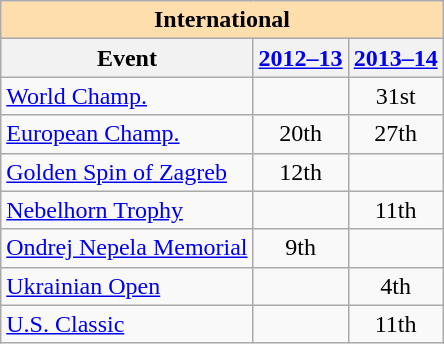<table class="wikitable" style="text-align:center">
<tr>
<th style="background-color: #ffdead; " colspan=3 align=center>International</th>
</tr>
<tr>
<th>Event</th>
<th><a href='#'>2012–13</a></th>
<th><a href='#'>2013–14</a></th>
</tr>
<tr>
<td align=left><a href='#'>World Champ.</a></td>
<td></td>
<td>31st</td>
</tr>
<tr>
<td align=left><a href='#'>European Champ.</a></td>
<td>20th</td>
<td>27th</td>
</tr>
<tr>
<td align=left><a href='#'>Golden Spin of Zagreb</a></td>
<td>12th</td>
<td></td>
</tr>
<tr>
<td align=left><a href='#'>Nebelhorn Trophy</a></td>
<td></td>
<td>11th</td>
</tr>
<tr>
<td align=left><a href='#'>Ondrej Nepela Memorial</a></td>
<td>9th</td>
<td></td>
</tr>
<tr>
<td align=left><a href='#'>Ukrainian Open</a></td>
<td></td>
<td>4th</td>
</tr>
<tr>
<td align=left><a href='#'>U.S. Classic</a></td>
<td></td>
<td>11th</td>
</tr>
</table>
